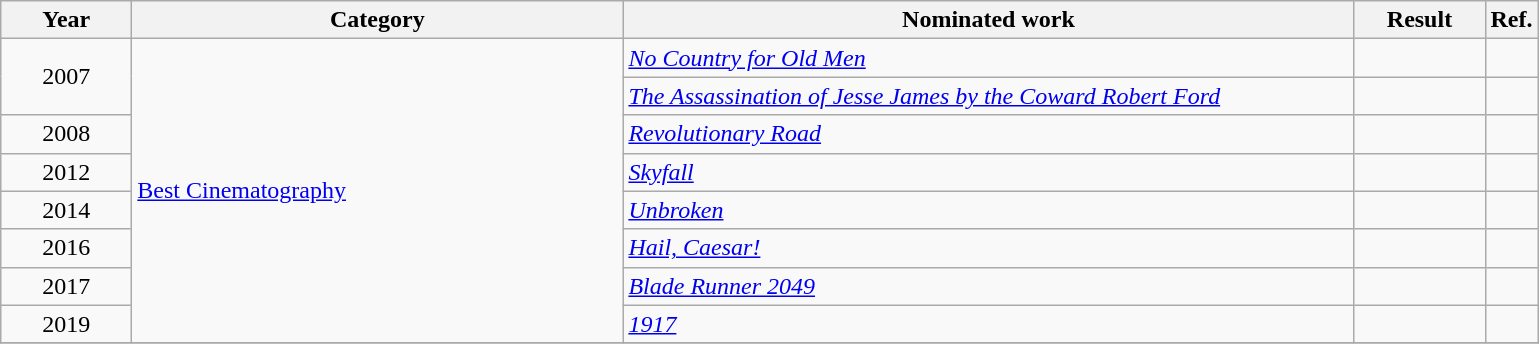<table class=wikitable>
<tr>
<th scope="col" style="width:5em;">Year</th>
<th scope="col" style="width:20em;">Category</th>
<th scope="col" style="width:30em;">Nominated work</th>
<th scope="col" style="width:5em;">Result</th>
<th>Ref.</th>
</tr>
<tr>
<td style="text-align:center;", rowspan=2>2007</td>
<td rowspan=8><a href='#'>Best Cinematography</a></td>
<td><em><a href='#'>No Country for Old Men</a></em></td>
<td></td>
<td></td>
</tr>
<tr>
<td><em><a href='#'>The Assassination of Jesse James by the Coward Robert Ford</a></em></td>
<td></td>
<td></td>
</tr>
<tr>
<td style="text-align:center;">2008</td>
<td><em><a href='#'>Revolutionary Road</a></em></td>
<td></td>
<td></td>
</tr>
<tr>
<td style="text-align:center;">2012</td>
<td><em><a href='#'>Skyfall</a></em></td>
<td></td>
<td></td>
</tr>
<tr>
<td style="text-align:center;">2014</td>
<td><em><a href='#'>Unbroken</a></em></td>
<td></td>
<td></td>
</tr>
<tr>
<td style="text-align:center;">2016</td>
<td><em><a href='#'>Hail, Caesar!</a></em></td>
<td></td>
<td></td>
</tr>
<tr>
<td style="text-align:center;">2017</td>
<td><em><a href='#'>Blade Runner 2049</a></em></td>
<td></td>
<td></td>
</tr>
<tr>
<td style="text-align:center;">2019</td>
<td><em><a href='#'>1917</a></em></td>
<td></td>
<td></td>
</tr>
<tr>
</tr>
</table>
